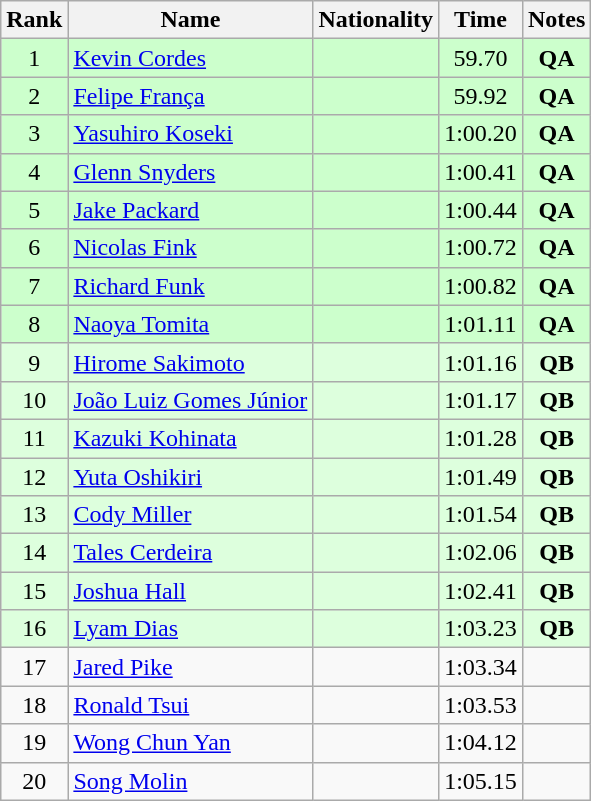<table class="wikitable sortable" style="text-align:center">
<tr>
<th>Rank</th>
<th>Name</th>
<th>Nationality</th>
<th>Time</th>
<th>Notes</th>
</tr>
<tr bgcolor=ccffcc>
<td>1</td>
<td align=left><a href='#'>Kevin Cordes</a></td>
<td align=left></td>
<td>59.70</td>
<td><strong>QA</strong></td>
</tr>
<tr bgcolor=ccffcc>
<td>2</td>
<td align=left><a href='#'>Felipe França</a></td>
<td align=left></td>
<td>59.92</td>
<td><strong>QA</strong></td>
</tr>
<tr bgcolor=ccffcc>
<td>3</td>
<td align=left><a href='#'>Yasuhiro Koseki</a></td>
<td align=left></td>
<td>1:00.20</td>
<td><strong>QA</strong></td>
</tr>
<tr bgcolor=ccffcc>
<td>4</td>
<td align=left><a href='#'>Glenn Snyders</a></td>
<td align=left></td>
<td>1:00.41</td>
<td><strong>QA</strong></td>
</tr>
<tr bgcolor=ccffcc>
<td>5</td>
<td align=left><a href='#'>Jake Packard</a></td>
<td align=left></td>
<td>1:00.44</td>
<td><strong>QA</strong></td>
</tr>
<tr bgcolor=ccffcc>
<td>6</td>
<td align=left><a href='#'>Nicolas Fink</a></td>
<td align=left></td>
<td>1:00.72</td>
<td><strong>QA</strong></td>
</tr>
<tr bgcolor=ccffcc>
<td>7</td>
<td align=left><a href='#'>Richard Funk</a></td>
<td align=left></td>
<td>1:00.82</td>
<td><strong>QA</strong></td>
</tr>
<tr bgcolor=ccffcc>
<td>8</td>
<td align=left><a href='#'>Naoya Tomita</a></td>
<td align=left></td>
<td>1:01.11</td>
<td><strong>QA</strong></td>
</tr>
<tr bgcolor=ddffdd>
<td>9</td>
<td align=left><a href='#'>Hirome Sakimoto</a></td>
<td align=left></td>
<td>1:01.16</td>
<td><strong>QB</strong></td>
</tr>
<tr bgcolor=ddffdd>
<td>10</td>
<td align=left><a href='#'>João Luiz Gomes Júnior</a></td>
<td align=left></td>
<td>1:01.17</td>
<td><strong>QB</strong></td>
</tr>
<tr bgcolor=ddffdd>
<td>11</td>
<td align=left><a href='#'>Kazuki Kohinata</a></td>
<td align=left></td>
<td>1:01.28</td>
<td><strong>QB</strong></td>
</tr>
<tr bgcolor=ddffdd>
<td>12</td>
<td align=left><a href='#'>Yuta Oshikiri</a></td>
<td align=left></td>
<td>1:01.49</td>
<td><strong>QB</strong></td>
</tr>
<tr bgcolor=ddffdd>
<td>13</td>
<td align=left><a href='#'>Cody Miller</a></td>
<td align=left></td>
<td>1:01.54</td>
<td><strong>QB</strong></td>
</tr>
<tr bgcolor=ddffdd>
<td>14</td>
<td align=left><a href='#'>Tales Cerdeira</a></td>
<td align=left></td>
<td>1:02.06</td>
<td><strong>QB</strong></td>
</tr>
<tr bgcolor=ddffdd>
<td>15</td>
<td align=left><a href='#'>Joshua Hall</a></td>
<td align=left></td>
<td>1:02.41</td>
<td><strong>QB</strong></td>
</tr>
<tr bgcolor=ddffdd>
<td>16</td>
<td align=left><a href='#'>Lyam Dias</a></td>
<td align=left></td>
<td>1:03.23</td>
<td><strong>QB</strong></td>
</tr>
<tr>
<td>17</td>
<td align=left><a href='#'>Jared Pike</a></td>
<td align=left></td>
<td>1:03.34</td>
<td></td>
</tr>
<tr>
<td>18</td>
<td align=left><a href='#'>Ronald Tsui</a></td>
<td align=left></td>
<td>1:03.53</td>
<td></td>
</tr>
<tr>
<td>19</td>
<td align=left><a href='#'>Wong Chun Yan</a></td>
<td align=left></td>
<td>1:04.12</td>
<td></td>
</tr>
<tr>
<td>20</td>
<td align=left><a href='#'>Song Molin</a></td>
<td align=left></td>
<td>1:05.15</td>
<td></td>
</tr>
</table>
